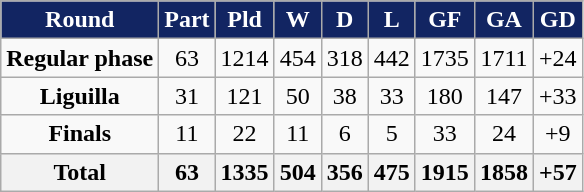<table class="wikitable" style="text-align: center;">
<tr>
<th style=background-color:#122562;color:#ffffff>Round</th>
<th style=background-color:#122562;color:#ffffff>Part</th>
<th style=background-color:#122562;color:#ffffff>Pld</th>
<th style=background-color:#122562;color:#ffffff>W</th>
<th style=background-color:#122562;color:#ffffff>D</th>
<th style=background-color:#122562;color:#ffffff>L</th>
<th style=background-color:#122562;color:#ffffff>GF</th>
<th style=background-color:#122562;color:#ffffff>GA</th>
<th style=background-color:#122562;color:#ffffff>GD</th>
</tr>
<tr>
<td><strong>Regular phase</strong></td>
<td>63</td>
<td>1214</td>
<td>454</td>
<td>318</td>
<td>442</td>
<td>1735</td>
<td>1711</td>
<td>+24</td>
</tr>
<tr>
<td><strong>Liguilla</strong></td>
<td>31</td>
<td>121</td>
<td>50</td>
<td>38</td>
<td>33</td>
<td>180</td>
<td>147</td>
<td>+33</td>
</tr>
<tr>
<td><strong>Finals</strong></td>
<td>11</td>
<td>22</td>
<td>11</td>
<td>6</td>
<td>5</td>
<td>33</td>
<td>24</td>
<td>+9</td>
</tr>
<tr>
<th>Total</th>
<th>63</th>
<th>1335</th>
<th>504</th>
<th>356</th>
<th>475</th>
<th>1915</th>
<th>1858</th>
<th>+57</th>
</tr>
</table>
